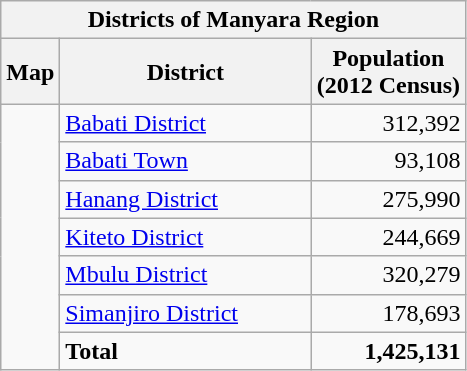<table class="wikitable">
<tr>
<th colspan="7">Districts of Manyara Region</th>
</tr>
<tr style="text-align:center;">
<th>Map</th>
<th style="width: 10em">District</th>
<th style="width: 6em">Population<br>(2012 Census)</th>
</tr>
<tr>
<td rowspan=7></td>
<td><a href='#'>Babati District</a></td>
<td style="text-align:right;">312,392</td>
</tr>
<tr>
<td><a href='#'>Babati Town</a></td>
<td style="text-align:right;">93,108</td>
</tr>
<tr>
<td><a href='#'>Hanang District</a></td>
<td style="text-align:right;">275,990</td>
</tr>
<tr>
<td><a href='#'>Kiteto District</a></td>
<td style="text-align:right;">244,669</td>
</tr>
<tr>
<td><a href='#'>Mbulu District</a></td>
<td style="text-align:right;">320,279</td>
</tr>
<tr>
<td><a href='#'>Simanjiro District</a></td>
<td style="text-align:right;">178,693</td>
</tr>
<tr>
<td><strong>Total</strong></td>
<td style="text-align:right;"><strong>1,425,131</strong></td>
</tr>
</table>
